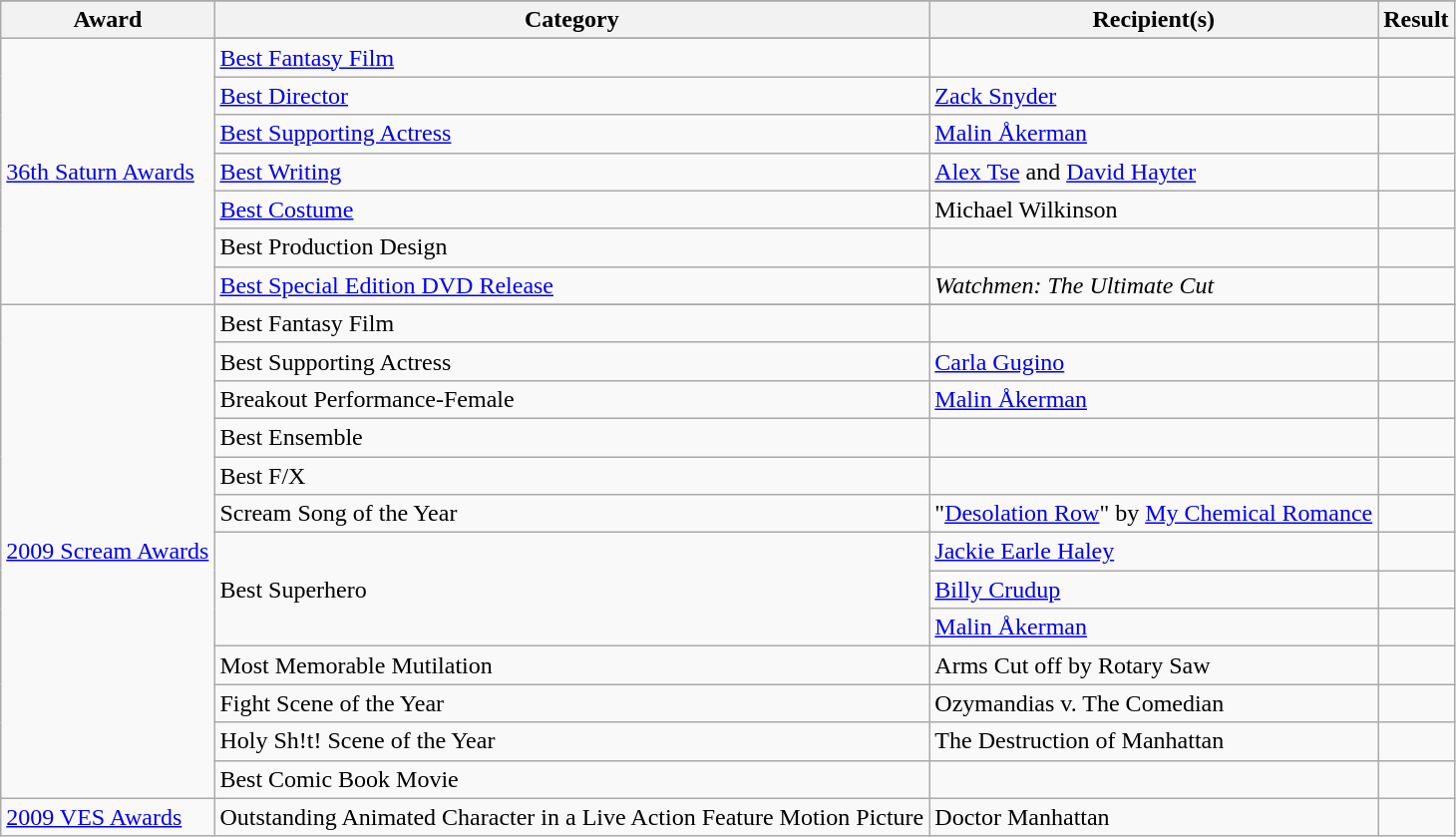<table class="wikitable sortable plainrowheaders">
<tr>
</tr>
<tr>
<th>Award</th>
<th>Category</th>
<th>Recipient(s)</th>
<th>Result</th>
</tr>
<tr>
<td rowspan="8"><a href='#'>36th Saturn Awards</a></td>
</tr>
<tr>
<td><a href='#'>Best Fantasy Film</a></td>
<td></td>
<td></td>
</tr>
<tr>
<td><a href='#'>Best Director</a></td>
<td><a href='#'>Zack Snyder</a></td>
<td></td>
</tr>
<tr>
<td><a href='#'>Best Supporting Actress</a></td>
<td><a href='#'>Malin Åkerman</a></td>
<td></td>
</tr>
<tr>
<td><a href='#'>Best Writing</a></td>
<td><a href='#'>Alex Tse</a> and <a href='#'>David Hayter</a></td>
<td></td>
</tr>
<tr>
<td><a href='#'>Best Costume</a></td>
<td>Michael Wilkinson</td>
<td></td>
</tr>
<tr>
<td>Best Production Design</td>
<td></td>
<td></td>
</tr>
<tr>
<td><a href='#'>Best Special Edition DVD Release</a></td>
<td><em>Watchmen: The Ultimate Cut</em></td>
<td></td>
</tr>
<tr>
<td rowspan="14"><a href='#'>2009 Scream Awards</a></td>
</tr>
<tr>
<td>Best Fantasy Film</td>
<td></td>
<td></td>
</tr>
<tr>
<td>Best Supporting Actress</td>
<td><a href='#'>Carla Gugino</a></td>
<td></td>
</tr>
<tr>
<td>Breakout Performance-Female</td>
<td><a href='#'>Malin Åkerman</a></td>
<td></td>
</tr>
<tr>
<td>Best Ensemble</td>
<td></td>
<td></td>
</tr>
<tr>
<td>Best F/X</td>
<td></td>
<td></td>
</tr>
<tr>
<td>Scream Song of the Year</td>
<td>"<a href='#'>Desolation Row</a>" by <a href='#'>My Chemical Romance</a></td>
<td></td>
</tr>
<tr>
<td rowspan=3>Best Superhero</td>
<td><a href='#'>Jackie Earle Haley</a></td>
<td></td>
</tr>
<tr>
<td><a href='#'>Billy Crudup</a></td>
<td></td>
</tr>
<tr>
<td><a href='#'>Malin Åkerman</a></td>
<td></td>
</tr>
<tr>
<td>Most Memorable Mutilation</td>
<td>Arms Cut off by Rotary Saw</td>
<td></td>
</tr>
<tr>
<td>Fight Scene of the Year</td>
<td>Ozymandias v. The Comedian</td>
<td></td>
</tr>
<tr>
<td>Holy Sh!t! Scene of the Year</td>
<td>The Destruction of Manhattan</td>
<td></td>
</tr>
<tr>
<td>Best Comic Book Movie</td>
<td></td>
<td></td>
</tr>
<tr>
<td><a href='#'>2009 VES Awards</a></td>
<td>Outstanding Animated Character in a Live Action Feature Motion Picture</td>
<td>Doctor Manhattan</td>
<td></td>
</tr>
</table>
